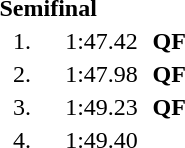<table style="text-align:center">
<tr>
<td colspan=4 align=left><strong>Semifinal</strong></td>
</tr>
<tr>
<td width=30>1.</td>
<td align=left></td>
<td width=60>1:47.42</td>
<td><strong>QF</strong></td>
</tr>
<tr>
<td>2.</td>
<td align=left></td>
<td>1:47.98</td>
<td><strong>QF</strong></td>
</tr>
<tr>
<td>3.</td>
<td align=left></td>
<td>1:49.23</td>
<td><strong>QF</strong></td>
</tr>
<tr>
<td>4.</td>
<td align=left></td>
<td>1:49.40</td>
<td></td>
</tr>
</table>
